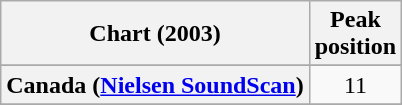<table class="wikitable sortable plainrowheaders" style="text-align:center">
<tr>
<th scope="col">Chart (2003)</th>
<th scope="col">Peak<br>position</th>
</tr>
<tr>
</tr>
<tr>
</tr>
<tr>
</tr>
<tr>
</tr>
<tr>
<th scope="row">Canada (<a href='#'>Nielsen SoundScan</a>)</th>
<td>11</td>
</tr>
<tr>
</tr>
<tr>
</tr>
<tr>
</tr>
<tr>
</tr>
<tr>
</tr>
<tr>
</tr>
<tr>
</tr>
<tr>
</tr>
<tr>
</tr>
<tr>
</tr>
<tr>
</tr>
<tr>
</tr>
<tr>
</tr>
<tr>
</tr>
<tr>
</tr>
<tr>
</tr>
<tr>
</tr>
<tr>
</tr>
<tr>
</tr>
<tr>
</tr>
</table>
